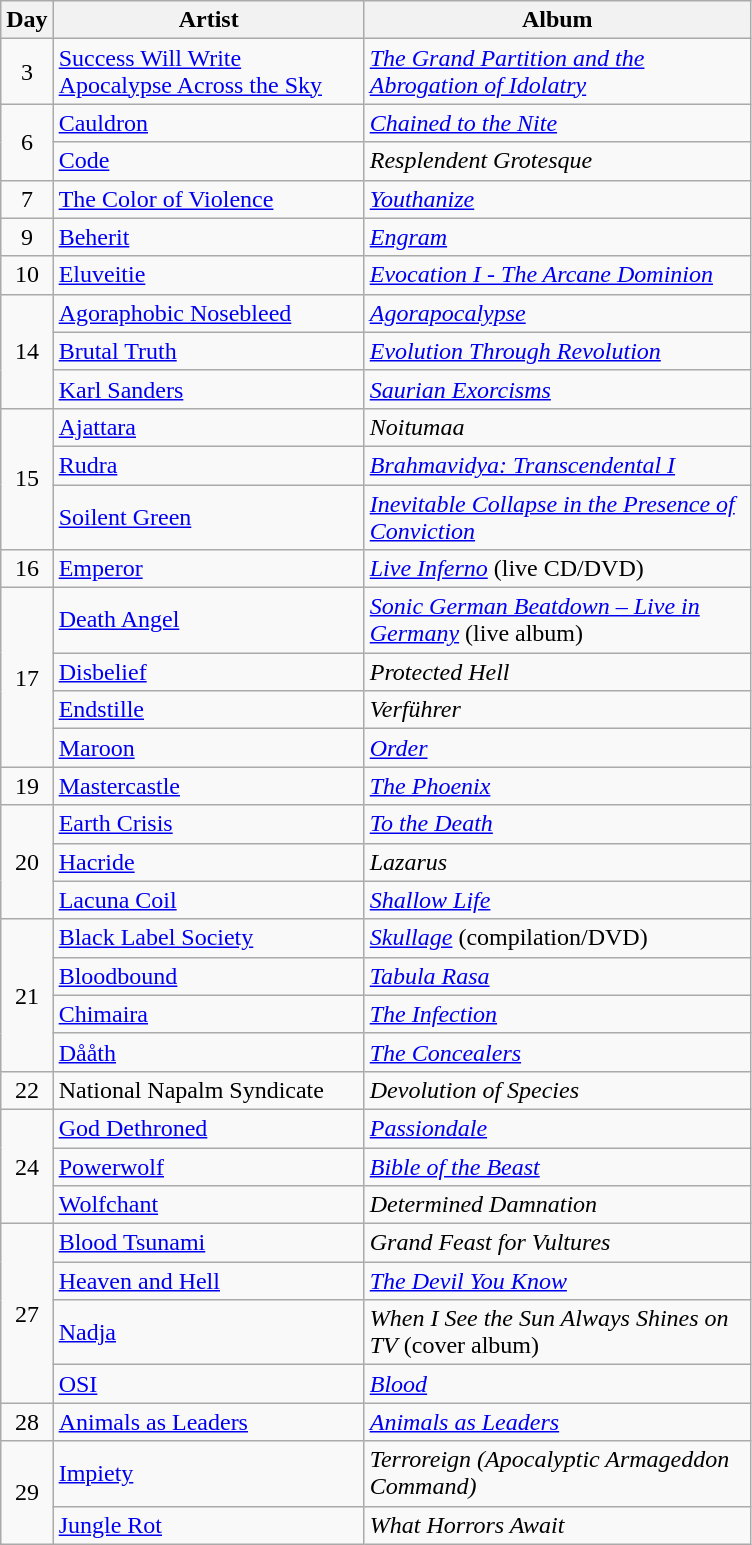<table class="wikitable">
<tr>
<th>Day</th>
<th style="width:200px;">Artist</th>
<th style="width:250px;">Album</th>
</tr>
<tr>
<td style="text-align:center;">3</td>
<td><a href='#'>Success Will Write Apocalypse Across the Sky</a></td>
<td><em><a href='#'>The Grand Partition and the Abrogation of Idolatry</a></em></td>
</tr>
<tr>
<td style="text-align:center;" rowspan="2">6</td>
<td><a href='#'>Cauldron</a></td>
<td><em><a href='#'>Chained to the Nite</a></em></td>
</tr>
<tr>
<td><a href='#'>Code</a></td>
<td><em>Resplendent Grotesque</em></td>
</tr>
<tr>
<td style="text-align:center;">7</td>
<td><a href='#'>The Color of Violence</a></td>
<td><em><a href='#'>Youthanize</a></em></td>
</tr>
<tr>
<td style="text-align:center;">9</td>
<td><a href='#'>Beherit</a></td>
<td><em><a href='#'>Engram</a></em></td>
</tr>
<tr>
<td style="text-align:center;">10</td>
<td><a href='#'>Eluveitie</a></td>
<td><em><a href='#'>Evocation I - The Arcane Dominion</a></em></td>
</tr>
<tr>
<td style="text-align:center;" rowspan="3">14</td>
<td><a href='#'>Agoraphobic Nosebleed</a></td>
<td><em><a href='#'>Agorapocalypse</a></em></td>
</tr>
<tr>
<td><a href='#'>Brutal Truth</a></td>
<td><em><a href='#'>Evolution Through Revolution</a></em></td>
</tr>
<tr>
<td><a href='#'>Karl Sanders</a></td>
<td><em><a href='#'>Saurian Exorcisms</a></em></td>
</tr>
<tr>
<td style="text-align:center;" rowspan="3">15</td>
<td><a href='#'>Ajattara</a></td>
<td><em>Noitumaa</em></td>
</tr>
<tr>
<td><a href='#'>Rudra</a></td>
<td><em><a href='#'>Brahmavidya: Transcendental I</a></em></td>
</tr>
<tr>
<td><a href='#'>Soilent Green</a></td>
<td><em><a href='#'>Inevitable Collapse in the Presence of Conviction</a></em></td>
</tr>
<tr>
<td style="text-align:center;">16</td>
<td><a href='#'>Emperor</a></td>
<td><em><a href='#'>Live Inferno</a></em> (live CD/DVD)</td>
</tr>
<tr>
<td style="text-align:center;" rowspan="4">17</td>
<td><a href='#'>Death Angel</a></td>
<td><em><a href='#'>Sonic German Beatdown – Live in Germany</a></em> (live album)</td>
</tr>
<tr>
<td><a href='#'>Disbelief</a></td>
<td><em>Protected Hell</em></td>
</tr>
<tr>
<td><a href='#'>Endstille</a></td>
<td><em>Verführer</em></td>
</tr>
<tr>
<td><a href='#'>Maroon</a></td>
<td><em><a href='#'>Order</a></em></td>
</tr>
<tr>
<td style="text-align:center;">19</td>
<td><a href='#'>Mastercastle</a></td>
<td><em><a href='#'>The Phoenix</a></em></td>
</tr>
<tr>
<td style="text-align:center;" rowspan="3">20</td>
<td><a href='#'>Earth Crisis</a></td>
<td><em><a href='#'>To the Death</a></em></td>
</tr>
<tr>
<td><a href='#'>Hacride</a></td>
<td><em>Lazarus</em></td>
</tr>
<tr>
<td><a href='#'>Lacuna Coil</a></td>
<td><em><a href='#'>Shallow Life</a></em></td>
</tr>
<tr>
<td style="text-align:center;" rowspan="4">21</td>
<td><a href='#'>Black Label Society</a></td>
<td><em><a href='#'>Skullage</a></em> (compilation/DVD)</td>
</tr>
<tr>
<td><a href='#'>Bloodbound</a></td>
<td><em><a href='#'>Tabula Rasa</a></em></td>
</tr>
<tr>
<td><a href='#'>Chimaira</a></td>
<td><em><a href='#'>The Infection</a></em></td>
</tr>
<tr>
<td><a href='#'>Dååth</a></td>
<td><em><a href='#'>The Concealers</a></em></td>
</tr>
<tr>
<td style="text-align:center;">22</td>
<td>National Napalm Syndicate</td>
<td><em>Devolution of Species</em></td>
</tr>
<tr>
<td style="text-align:center;" rowspan="3">24</td>
<td><a href='#'>God Dethroned</a></td>
<td><em><a href='#'>Passiondale</a></em></td>
</tr>
<tr>
<td><a href='#'>Powerwolf</a></td>
<td><em><a href='#'>Bible of the Beast</a></em></td>
</tr>
<tr>
<td><a href='#'>Wolfchant</a></td>
<td><em>Determined Damnation</em></td>
</tr>
<tr>
<td style="text-align:center;" rowspan="4">27</td>
<td><a href='#'>Blood Tsunami</a></td>
<td><em>Grand Feast for Vultures</em></td>
</tr>
<tr>
<td><a href='#'>Heaven and Hell</a></td>
<td><em><a href='#'>The Devil You Know</a></em></td>
</tr>
<tr>
<td><a href='#'>Nadja</a></td>
<td><em>When I See the Sun Always Shines on TV</em> (cover album)</td>
</tr>
<tr>
<td><a href='#'>OSI</a></td>
<td><em><a href='#'>Blood</a></em></td>
</tr>
<tr>
<td style="text-align:center;">28</td>
<td><a href='#'>Animals as Leaders</a></td>
<td><em><a href='#'>Animals as Leaders</a></em></td>
</tr>
<tr>
<td style="text-align:center;" rowspan="2">29</td>
<td><a href='#'>Impiety</a></td>
<td><em>Terroreign (Apocalyptic Armageddon Command)</em></td>
</tr>
<tr>
<td><a href='#'>Jungle Rot</a></td>
<td><em>What Horrors Await</em></td>
</tr>
</table>
